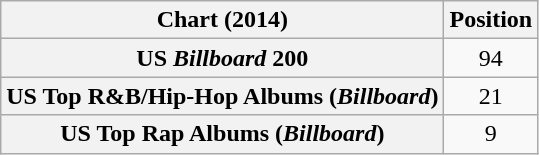<table class="wikitable sortable plainrowheaders" style="text-align:center">
<tr>
<th scope="col">Chart (2014)</th>
<th scope="col">Position</th>
</tr>
<tr>
<th scope="row">US <em>Billboard</em> 200</th>
<td>94</td>
</tr>
<tr>
<th scope="row">US Top R&B/Hip-Hop Albums (<em>Billboard</em>)</th>
<td>21</td>
</tr>
<tr>
<th scope="row">US Top Rap Albums (<em>Billboard</em>)</th>
<td>9</td>
</tr>
</table>
